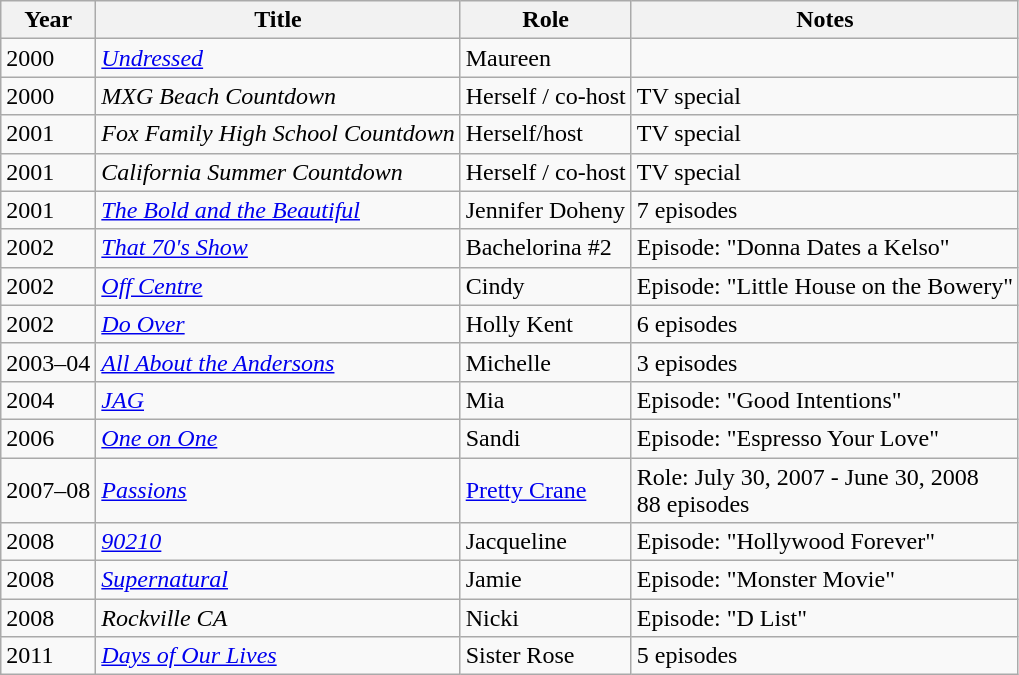<table class="wikitable">
<tr>
<th>Year</th>
<th>Title</th>
<th>Role</th>
<th>Notes</th>
</tr>
<tr>
<td>2000</td>
<td><em><a href='#'>Undressed</a></em></td>
<td>Maureen</td>
<td></td>
</tr>
<tr>
<td>2000</td>
<td><em>MXG Beach Countdown</em></td>
<td>Herself / co-host</td>
<td>TV special</td>
</tr>
<tr>
<td>2001</td>
<td><em>Fox Family High School Countdown</em></td>
<td>Herself/host</td>
<td>TV special</td>
</tr>
<tr>
<td>2001</td>
<td><em>California Summer Countdown</em></td>
<td>Herself / co-host</td>
<td>TV special</td>
</tr>
<tr>
<td>2001</td>
<td><em><a href='#'>The Bold and the Beautiful</a></em></td>
<td>Jennifer Doheny</td>
<td>7 episodes</td>
</tr>
<tr>
<td>2002</td>
<td><em><a href='#'>That 70's Show</a></em></td>
<td>Bachelorina #2</td>
<td>Episode: "Donna Dates a Kelso"</td>
</tr>
<tr>
<td>2002</td>
<td><em><a href='#'>Off Centre</a></em></td>
<td>Cindy</td>
<td>Episode: "Little House on the Bowery"</td>
</tr>
<tr>
<td>2002</td>
<td><em><a href='#'>Do Over</a></em></td>
<td>Holly Kent</td>
<td>6 episodes</td>
</tr>
<tr>
<td>2003–04</td>
<td><em><a href='#'>All About the Andersons</a></em></td>
<td>Michelle</td>
<td>3 episodes</td>
</tr>
<tr>
<td>2004</td>
<td><em><a href='#'>JAG</a></em></td>
<td>Mia</td>
<td>Episode: "Good Intentions"</td>
</tr>
<tr>
<td>2006</td>
<td><em><a href='#'>One on One</a></em></td>
<td>Sandi</td>
<td>Episode: "Espresso Your Love"</td>
</tr>
<tr>
<td>2007–08</td>
<td><em><a href='#'>Passions</a></em></td>
<td><a href='#'>Pretty Crane</a></td>
<td>Role: July 30, 2007 - June 30, 2008<br>88 episodes</td>
</tr>
<tr>
<td>2008</td>
<td><em><a href='#'>90210</a></em></td>
<td>Jacqueline</td>
<td>Episode: "Hollywood Forever"</td>
</tr>
<tr>
<td>2008</td>
<td><em><a href='#'>Supernatural</a></em></td>
<td>Jamie</td>
<td>Episode: "Monster Movie"</td>
</tr>
<tr>
<td>2008</td>
<td><em>Rockville CA</em></td>
<td>Nicki</td>
<td>Episode: "D List"</td>
</tr>
<tr>
<td>2011</td>
<td><em><a href='#'>Days of Our Lives</a></em></td>
<td>Sister Rose</td>
<td>5 episodes</td>
</tr>
</table>
